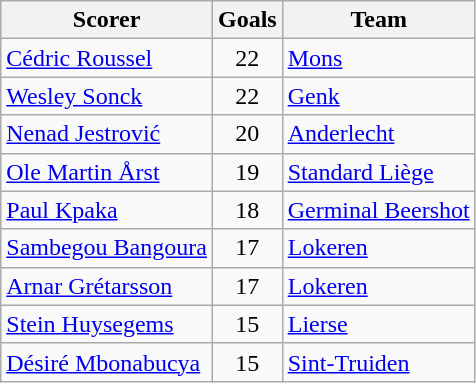<table class="wikitable">
<tr>
<th>Scorer</th>
<th>Goals</th>
<th>Team</th>
</tr>
<tr>
<td> <a href='#'>Cédric Roussel</a></td>
<td style="text-align:center;">22</td>
<td><a href='#'>Mons</a></td>
</tr>
<tr>
<td> <a href='#'>Wesley Sonck</a></td>
<td style="text-align:center;">22</td>
<td><a href='#'>Genk</a></td>
</tr>
<tr>
<td> <a href='#'>Nenad Jestrović</a></td>
<td style="text-align:center;">20</td>
<td><a href='#'>Anderlecht</a></td>
</tr>
<tr>
<td> <a href='#'>Ole Martin Årst</a></td>
<td style="text-align:center;">19</td>
<td><a href='#'>Standard Liège</a></td>
</tr>
<tr>
<td> <a href='#'>Paul Kpaka</a></td>
<td style="text-align:center;">18</td>
<td><a href='#'>Germinal Beershot</a></td>
</tr>
<tr>
<td> <a href='#'>Sambegou Bangoura</a></td>
<td style="text-align:center;">17</td>
<td><a href='#'>Lokeren</a></td>
</tr>
<tr>
<td> <a href='#'>Arnar Grétarsson</a></td>
<td style="text-align:center;">17</td>
<td><a href='#'>Lokeren</a></td>
</tr>
<tr>
<td> <a href='#'>Stein Huysegems</a></td>
<td style="text-align:center;">15</td>
<td><a href='#'>Lierse</a></td>
</tr>
<tr>
<td> <a href='#'>Désiré Mbonabucya</a></td>
<td style="text-align:center;">15</td>
<td><a href='#'>Sint-Truiden</a></td>
</tr>
</table>
